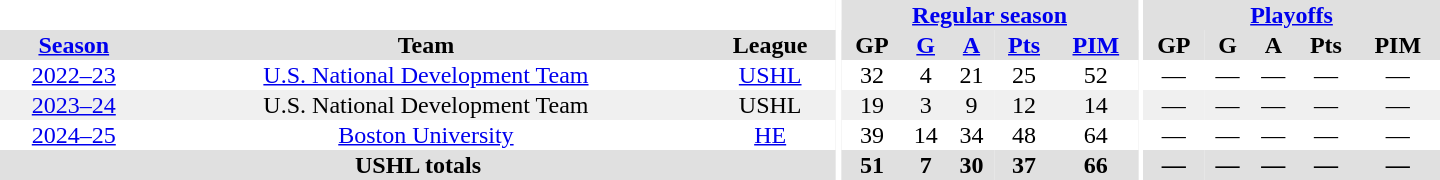<table border="0" cellpadding="1" cellspacing="0" style="text-align:center; width:60em;">
<tr bgcolor="#e0e0e0">
<th colspan="3" bgcolor="#ffffff"></th>
<th rowspan="100" bgcolor="#ffffff"></th>
<th colspan="5"><a href='#'>Regular season</a></th>
<th rowspan="100" bgcolor="#ffffff"></th>
<th colspan="5"><a href='#'>Playoffs</a></th>
</tr>
<tr bgcolor="#e0e0e0">
<th><a href='#'>Season</a></th>
<th>Team</th>
<th>League</th>
<th>GP</th>
<th><a href='#'>G</a></th>
<th><a href='#'>A</a></th>
<th><a href='#'>Pts</a></th>
<th><a href='#'>PIM</a></th>
<th>GP</th>
<th>G</th>
<th>A</th>
<th>Pts</th>
<th>PIM</th>
</tr>
<tr>
<td><a href='#'>2022–23</a></td>
<td><a href='#'>U.S. National Development Team</a></td>
<td><a href='#'>USHL</a></td>
<td>32</td>
<td>4</td>
<td>21</td>
<td>25</td>
<td>52</td>
<td>—</td>
<td>—</td>
<td>—</td>
<td>—</td>
<td>—</td>
</tr>
<tr bgcolor="f0f0f0">
<td><a href='#'>2023–24</a></td>
<td>U.S. National Development Team</td>
<td>USHL</td>
<td>19</td>
<td>3</td>
<td>9</td>
<td>12</td>
<td>14</td>
<td>—</td>
<td>—</td>
<td>—</td>
<td>—</td>
<td>—</td>
</tr>
<tr>
<td><a href='#'>2024–25</a></td>
<td><a href='#'>Boston University</a></td>
<td><a href='#'>HE</a></td>
<td>39</td>
<td>14</td>
<td>34</td>
<td>48</td>
<td>64</td>
<td>—</td>
<td>—</td>
<td>—</td>
<td>—</td>
<td>—</td>
</tr>
<tr bgcolor="#e0e0e0">
<th colspan="3">USHL totals</th>
<th>51</th>
<th>7</th>
<th>30</th>
<th>37</th>
<th>66</th>
<th>—</th>
<th>—</th>
<th>—</th>
<th>—</th>
<th>—</th>
</tr>
</table>
